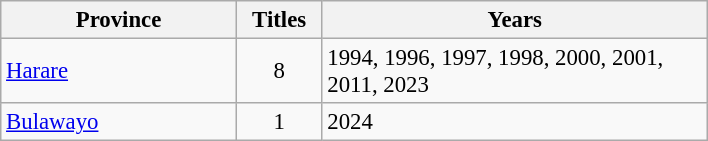<table class="wikitable " style="font-size: 95%;">
<tr>
<th width="150">Province</th>
<th width="50">Titles</th>
<th width="250">Years</th>
</tr>
<tr>
<td><a href='#'>Harare</a></td>
<td rowspan="1" style="text-align: center">8</td>
<td>1994, 1996, 1997, 1998, 2000, 2001, 2011, 2023</td>
</tr>
<tr>
<td><a href='#'>Bulawayo</a></td>
<td rowspan="1" style="text-align:center">1</td>
<td>2024</td>
</tr>
</table>
